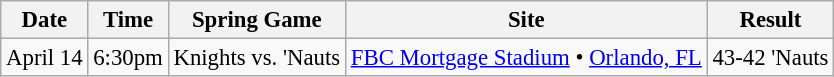<table class="wikitable" style="font-size:95%;">
<tr>
<th>Date</th>
<th>Time</th>
<th>Spring Game</th>
<th>Site</th>
<th>Result</th>
</tr>
<tr>
<td>April 14</td>
<td>6:30pm</td>
<td>Knights vs. 'Nauts</td>
<td><a href='#'>FBC Mortgage Stadium</a> • <a href='#'>Orlando, FL</a></td>
<td>43-42 'Nauts</td>
</tr>
</table>
